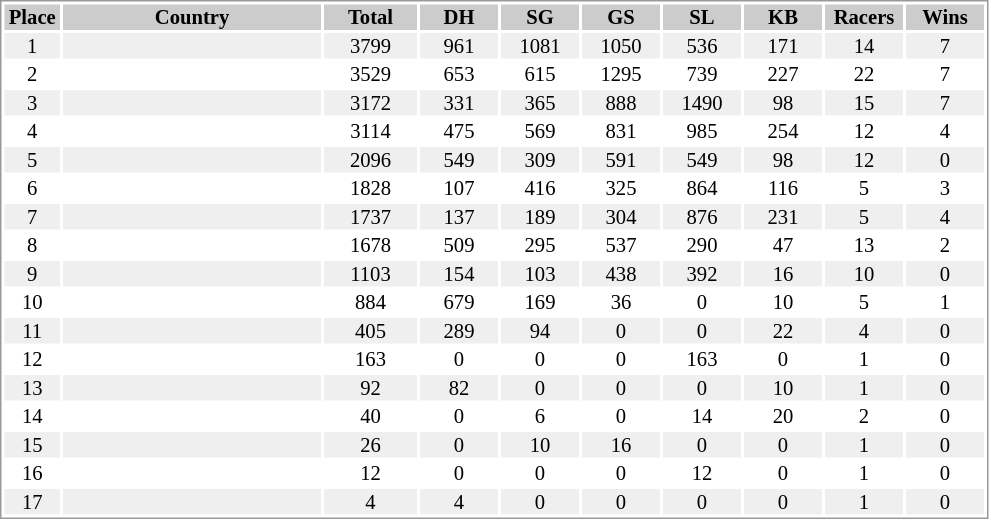<table border="0" style="border: 1px solid #999; background-color:#FFFFFF; text-align:center; font-size:86%; line-height:15px;">
<tr align="center" bgcolor="#CCCCCC">
<th width=35>Place</th>
<th width=170>Country</th>
<th width=60>Total</th>
<th width=50>DH</th>
<th width=50>SG</th>
<th width=50>GS</th>
<th width=50>SL</th>
<th width=50>KB</th>
<th width=50>Racers</th>
<th width=50>Wins</th>
</tr>
<tr bgcolor="#EFEFEF">
<td>1</td>
<td align="left"></td>
<td>3799</td>
<td>961</td>
<td>1081</td>
<td>1050</td>
<td>536</td>
<td>171</td>
<td>14</td>
<td>7</td>
</tr>
<tr>
<td>2</td>
<td align="left"></td>
<td>3529</td>
<td>653</td>
<td>615</td>
<td>1295</td>
<td>739</td>
<td>227</td>
<td>22</td>
<td>7</td>
</tr>
<tr bgcolor="#EFEFEF">
<td>3</td>
<td align="left"></td>
<td>3172</td>
<td>331</td>
<td>365</td>
<td>888</td>
<td>1490</td>
<td>98</td>
<td>15</td>
<td>7</td>
</tr>
<tr>
<td>4</td>
<td align="left"></td>
<td>3114</td>
<td>475</td>
<td>569</td>
<td>831</td>
<td>985</td>
<td>254</td>
<td>12</td>
<td>4</td>
</tr>
<tr bgcolor="#EFEFEF">
<td>5</td>
<td align="left"></td>
<td>2096</td>
<td>549</td>
<td>309</td>
<td>591</td>
<td>549</td>
<td>98</td>
<td>12</td>
<td>0</td>
</tr>
<tr>
<td>6</td>
<td align="left"></td>
<td>1828</td>
<td>107</td>
<td>416</td>
<td>325</td>
<td>864</td>
<td>116</td>
<td>5</td>
<td>3</td>
</tr>
<tr bgcolor="#EFEFEF">
<td>7</td>
<td align="left"></td>
<td>1737</td>
<td>137</td>
<td>189</td>
<td>304</td>
<td>876</td>
<td>231</td>
<td>5</td>
<td>4</td>
</tr>
<tr>
<td>8</td>
<td align="left"></td>
<td>1678</td>
<td>509</td>
<td>295</td>
<td>537</td>
<td>290</td>
<td>47</td>
<td>13</td>
<td>2</td>
</tr>
<tr bgcolor="#EFEFEF">
<td>9</td>
<td align="left"></td>
<td>1103</td>
<td>154</td>
<td>103</td>
<td>438</td>
<td>392</td>
<td>16</td>
<td>10</td>
<td>0</td>
</tr>
<tr>
<td>10</td>
<td align="left"></td>
<td>884</td>
<td>679</td>
<td>169</td>
<td>36</td>
<td>0</td>
<td>10</td>
<td>5</td>
<td>1</td>
</tr>
<tr bgcolor="#EFEFEF">
<td>11</td>
<td align="left"></td>
<td>405</td>
<td>289</td>
<td>94</td>
<td>0</td>
<td>0</td>
<td>22</td>
<td>4</td>
<td>0</td>
</tr>
<tr>
<td>12</td>
<td align="left"></td>
<td>163</td>
<td>0</td>
<td>0</td>
<td>0</td>
<td>163</td>
<td>0</td>
<td>1</td>
<td>0</td>
</tr>
<tr bgcolor="#EFEFEF">
<td>13</td>
<td align="left"></td>
<td>92</td>
<td>82</td>
<td>0</td>
<td>0</td>
<td>0</td>
<td>10</td>
<td>1</td>
<td>0</td>
</tr>
<tr>
<td>14</td>
<td align="left"></td>
<td>40</td>
<td>0</td>
<td>6</td>
<td>0</td>
<td>14</td>
<td>20</td>
<td>2</td>
<td>0</td>
</tr>
<tr bgcolor="#EFEFEF">
<td>15</td>
<td align="left"></td>
<td>26</td>
<td>0</td>
<td>10</td>
<td>16</td>
<td>0</td>
<td>0</td>
<td>1</td>
<td>0</td>
</tr>
<tr>
<td>16</td>
<td align="left"></td>
<td>12</td>
<td>0</td>
<td>0</td>
<td>0</td>
<td>12</td>
<td>0</td>
<td>1</td>
<td>0</td>
</tr>
<tr bgcolor="#EFEFEF">
<td>17</td>
<td align="left"></td>
<td>4</td>
<td>4</td>
<td>0</td>
<td>0</td>
<td>0</td>
<td>0</td>
<td>1</td>
<td>0</td>
</tr>
</table>
